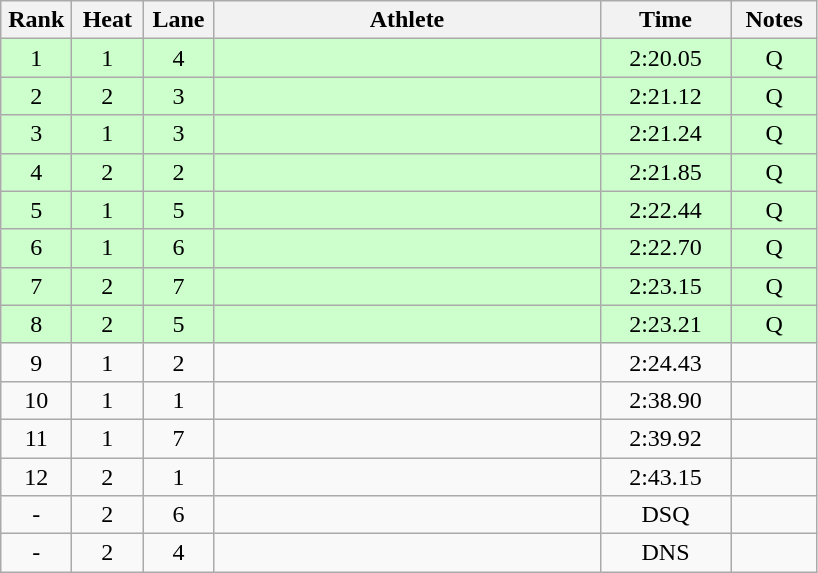<table class="wikitable sortable" style="text-align:center">
<tr>
<th width=40>Rank</th>
<th width=40>Heat</th>
<th width=40>Lane</th>
<th width=250>Athlete</th>
<th width=80>Time</th>
<th width=50>Notes</th>
</tr>
<tr bgcolor=ccffcc>
<td>1</td>
<td>1</td>
<td>4</td>
<td align=left></td>
<td>2:20.05</td>
<td>Q</td>
</tr>
<tr bgcolor=ccffcc>
<td>2</td>
<td>2</td>
<td>3</td>
<td align=left></td>
<td>2:21.12</td>
<td>Q</td>
</tr>
<tr bgcolor=ccffcc>
<td>3</td>
<td>1</td>
<td>3</td>
<td align=left></td>
<td>2:21.24</td>
<td>Q</td>
</tr>
<tr bgcolor=ccffcc>
<td>4</td>
<td>2</td>
<td>2</td>
<td align=left></td>
<td>2:21.85</td>
<td>Q</td>
</tr>
<tr bgcolor=ccffcc>
<td>5</td>
<td>1</td>
<td>5</td>
<td align=left></td>
<td>2:22.44</td>
<td>Q</td>
</tr>
<tr bgcolor=ccffcc>
<td>6</td>
<td>1</td>
<td>6</td>
<td align=left></td>
<td>2:22.70</td>
<td>Q</td>
</tr>
<tr bgcolor=ccffcc>
<td>7</td>
<td>2</td>
<td>7</td>
<td align=left></td>
<td>2:23.15</td>
<td>Q</td>
</tr>
<tr bgcolor=ccffcc>
<td>8</td>
<td>2</td>
<td>5</td>
<td align=left></td>
<td>2:23.21</td>
<td>Q</td>
</tr>
<tr>
<td>9</td>
<td>1</td>
<td>2</td>
<td align=left></td>
<td>2:24.43</td>
<td></td>
</tr>
<tr>
<td>10</td>
<td>1</td>
<td>1</td>
<td align=left></td>
<td>2:38.90</td>
<td></td>
</tr>
<tr>
<td>11</td>
<td>1</td>
<td>7</td>
<td align=left></td>
<td>2:39.92</td>
<td></td>
</tr>
<tr>
<td>12</td>
<td>2</td>
<td>1</td>
<td align=left></td>
<td>2:43.15</td>
<td></td>
</tr>
<tr>
<td>-</td>
<td>2</td>
<td>6</td>
<td align=left></td>
<td>DSQ</td>
<td></td>
</tr>
<tr>
<td>-</td>
<td>2</td>
<td>4</td>
<td align=left></td>
<td>DNS</td>
<td></td>
</tr>
</table>
